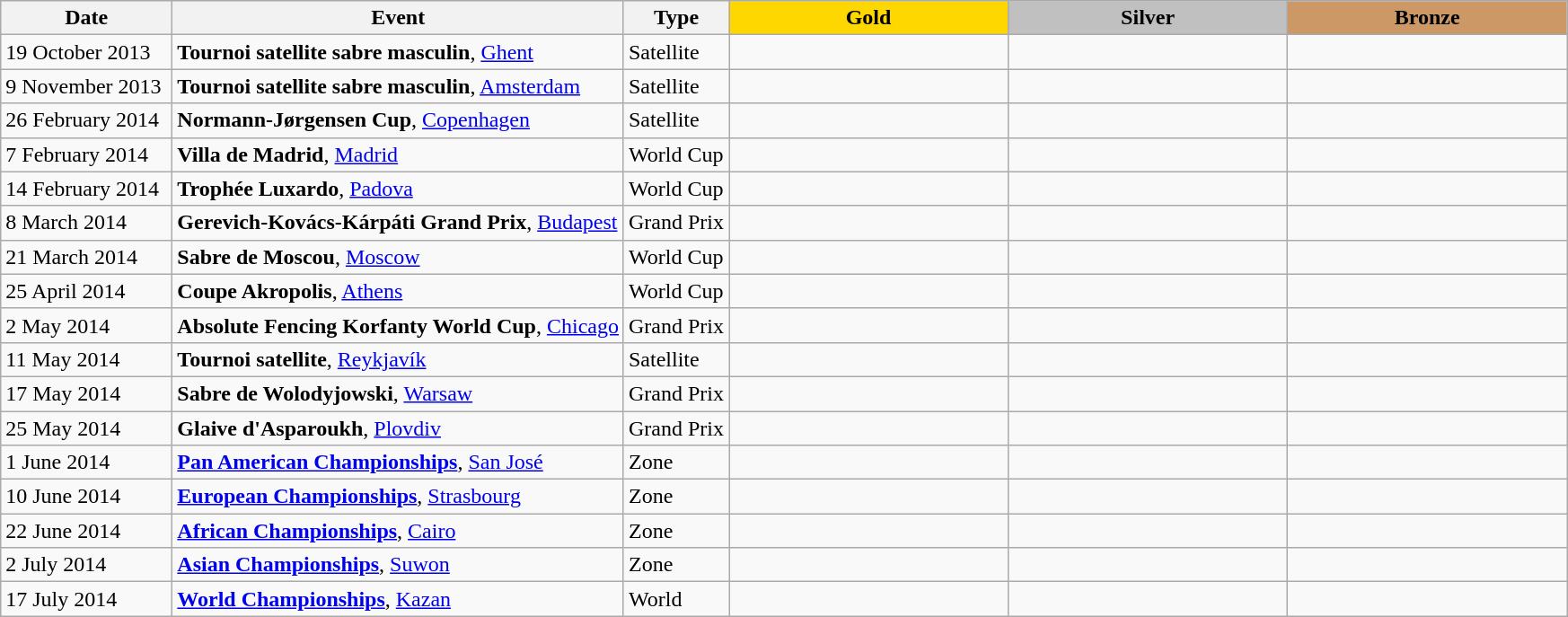<table class="wikitable plainrowheaders" border="1" style="font-size:100%">
<tr style="text-align:center; background-color:#efefef;">
<th scope=col style="width:120px;">Date</th>
<th scope=col>Event</th>
<th scope=col>Type</th>
<th scope=col style="width:200px; background: gold;">Gold</th>
<th scope=col style="width:200px; background: silver;">Silver</th>
<th scope=col style="width:200px; background: #cc9966;">Bronze</th>
</tr>
<tr>
<td>19 October 2013</td>
<td><strong>Tournoi satellite sabre masculin</strong>, <a href='#'>Ghent</a></td>
<td>Satellite</td>
<td></td>
<td></td>
<td><br></td>
</tr>
<tr>
<td>9 November 2013</td>
<td><strong>Tournoi satellite sabre masculin</strong>, <a href='#'>Amsterdam</a></td>
<td>Satellite</td>
<td></td>
<td></td>
<td><br></td>
</tr>
<tr>
<td>26 February 2014</td>
<td><strong>Normann-Jørgensen Cup</strong>, <a href='#'>Copenhagen</a></td>
<td>Satellite</td>
<td></td>
<td></td>
<td><br></td>
</tr>
<tr>
<td>7 February 2014</td>
<td><strong>Villa de Madrid</strong>, <a href='#'>Madrid</a></td>
<td>World Cup</td>
<td></td>
<td></td>
<td><br></td>
</tr>
<tr>
<td>14 February 2014</td>
<td><strong>Trophée Luxardo</strong>, <a href='#'>Padova</a></td>
<td>World Cup</td>
<td></td>
<td></td>
<td><br></td>
</tr>
<tr>
<td>8 March 2014</td>
<td><strong>Gerevich-Kovács-Kárpáti Grand Prix</strong>, <a href='#'>Budapest</a></td>
<td>Grand Prix</td>
<td></td>
<td></td>
<td><br></td>
</tr>
<tr>
<td>21 March 2014</td>
<td><strong>Sabre de Moscou</strong>, <a href='#'>Moscow</a></td>
<td>World Cup</td>
<td></td>
<td></td>
<td><br></td>
</tr>
<tr>
<td>25 April 2014</td>
<td><strong>Coupe Akropolis</strong>, <a href='#'>Athens</a></td>
<td>World Cup</td>
<td></td>
<td></td>
<td><br></td>
</tr>
<tr>
<td>2 May 2014</td>
<td><strong>Absolute Fencing Korfanty World Cup</strong>, <a href='#'>Chicago</a></td>
<td>Grand Prix</td>
<td></td>
<td></td>
<td><br></td>
</tr>
<tr>
<td>11 May 2014</td>
<td><strong>Tournoi satellite</strong>, <a href='#'>Reykjavík</a></td>
<td>Satellite</td>
<td></td>
<td></td>
<td><br></td>
</tr>
<tr>
<td>17 May 2014</td>
<td><strong>Sabre de Wolodyjowski</strong>, <a href='#'>Warsaw</a></td>
<td>Grand Prix</td>
<td></td>
<td></td>
<td><br></td>
</tr>
<tr>
<td>25 May 2014</td>
<td><strong>Glaive d'Asparoukh</strong>, <a href='#'>Plovdiv</a></td>
<td>Grand Prix</td>
<td></td>
<td></td>
<td><br></td>
</tr>
<tr>
<td>1 June 2014</td>
<td><strong><a href='#'>Pan American Championships</a></strong>, <a href='#'>San José</a></td>
<td>Zone</td>
<td></td>
<td></td>
<td><br></td>
</tr>
<tr>
<td>10 June 2014</td>
<td><strong><a href='#'>European Championships</a></strong>, <a href='#'>Strasbourg</a></td>
<td>Zone</td>
<td></td>
<td></td>
<td><br></td>
</tr>
<tr>
<td>22 June 2014</td>
<td><strong><a href='#'>African Championships</a></strong>, <a href='#'>Cairo</a></td>
<td>Zone</td>
<td></td>
<td></td>
<td><br></td>
</tr>
<tr>
<td>2 July 2014</td>
<td><strong><a href='#'>Asian Championships</a></strong>, <a href='#'>Suwon</a></td>
<td>Zone</td>
<td></td>
<td></td>
<td><br></td>
</tr>
<tr>
<td>17 July 2014</td>
<td><strong><a href='#'>World Championships</a></strong>, <a href='#'>Kazan</a></td>
<td>World</td>
<td></td>
<td></td>
<td><br></td>
</tr>
</table>
